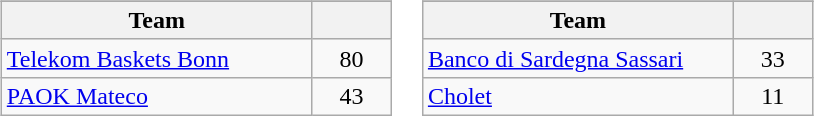<table>
<tr valign="top">
<td><br><table class="wikitable">
<tr>
</tr>
<tr>
<th width="200">Team</th>
<th width="45"></th>
</tr>
<tr>
<td> <a href='#'>Telekom Baskets Bonn</a></td>
<td align="center">80</td>
</tr>
<tr>
<td> <a href='#'>PAOK Mateco</a></td>
<td align="center">43</td>
</tr>
</table>
</td>
<td><br><table class="wikitable">
<tr>
</tr>
<tr>
<th width="200">Team</th>
<th width="45"></th>
</tr>
<tr>
<td> <a href='#'>Banco di Sardegna Sassari</a></td>
<td align="center">33</td>
</tr>
<tr>
<td> <a href='#'>Cholet</a></td>
<td align="center">11</td>
</tr>
</table>
</td>
</tr>
</table>
